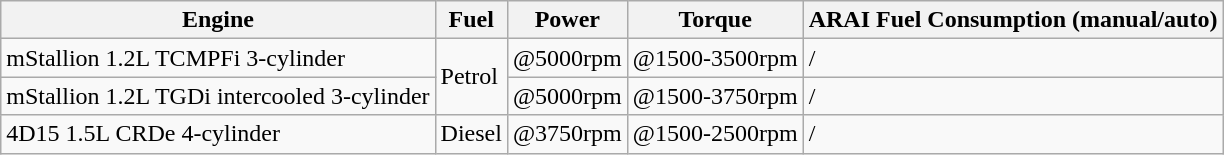<table class="wikitable">
<tr>
<th>Engine</th>
<th>Fuel</th>
<th>Power</th>
<th>Torque</th>
<th>ARAI Fuel Consumption (manual/auto)</th>
</tr>
<tr>
<td>mStallion 1.2L TCMPFi 3-cylinder</td>
<td rowspan="2">Petrol</td>
<td> @5000rpm</td>
<td> @1500-3500rpm</td>
<td>/</td>
</tr>
<tr>
<td>mStallion 1.2L TGDi intercooled 3-cylinder</td>
<td> @5000rpm</td>
<td> @1500-3750rpm</td>
<td>/</td>
</tr>
<tr>
<td>4D15 1.5L CRDe 4-cylinder</td>
<td>Diesel</td>
<td> @3750rpm</td>
<td> @1500-2500rpm</td>
<td>/</td>
</tr>
</table>
